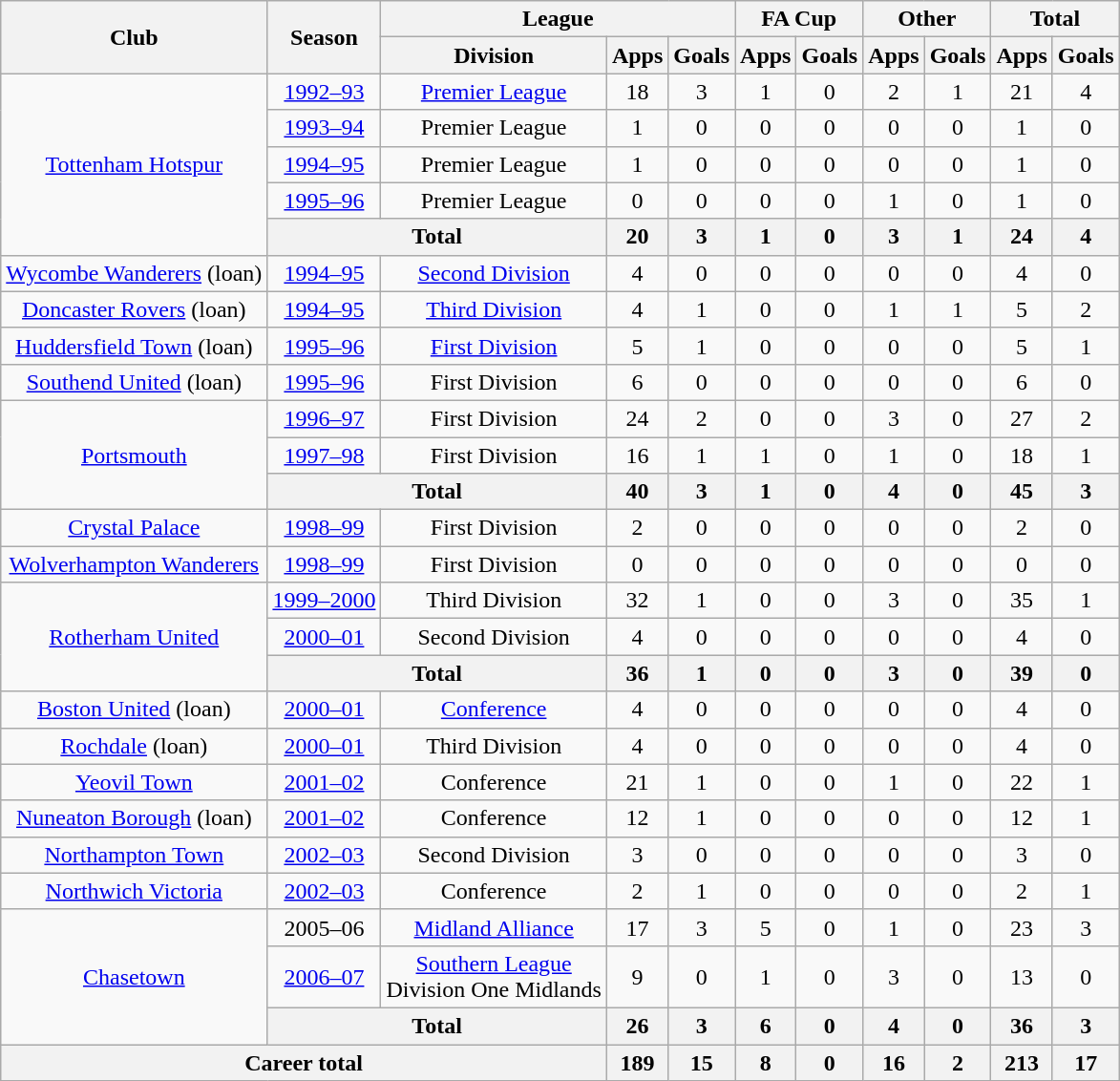<table class="wikitable" style="text-align: center;">
<tr>
<th rowspan="2">Club</th>
<th rowspan="2">Season</th>
<th colspan="3">League</th>
<th colspan="2">FA Cup</th>
<th colspan="2">Other</th>
<th colspan="2">Total</th>
</tr>
<tr>
<th>Division</th>
<th>Apps</th>
<th>Goals</th>
<th>Apps</th>
<th>Goals</th>
<th>Apps</th>
<th>Goals</th>
<th>Apps</th>
<th>Goals</th>
</tr>
<tr>
<td rowspan="5"><a href='#'>Tottenham Hotspur</a></td>
<td><a href='#'>1992–93</a></td>
<td><a href='#'>Premier League</a></td>
<td>18</td>
<td>3</td>
<td>1</td>
<td>0</td>
<td>2</td>
<td>1</td>
<td>21</td>
<td>4</td>
</tr>
<tr>
<td><a href='#'>1993–94</a></td>
<td>Premier League</td>
<td>1</td>
<td>0</td>
<td>0</td>
<td>0</td>
<td>0</td>
<td>0</td>
<td>1</td>
<td>0</td>
</tr>
<tr>
<td><a href='#'>1994–95</a></td>
<td>Premier League</td>
<td>1</td>
<td>0</td>
<td>0</td>
<td>0</td>
<td>0</td>
<td>0</td>
<td>1</td>
<td>0</td>
</tr>
<tr>
<td><a href='#'>1995–96</a></td>
<td>Premier League</td>
<td>0</td>
<td>0</td>
<td>0</td>
<td>0</td>
<td>1</td>
<td>0</td>
<td>1</td>
<td>0</td>
</tr>
<tr>
<th colspan="2">Total</th>
<th>20</th>
<th>3</th>
<th>1</th>
<th>0</th>
<th>3</th>
<th>1</th>
<th>24</th>
<th>4</th>
</tr>
<tr>
<td><a href='#'>Wycombe Wanderers</a> (loan)</td>
<td><a href='#'>1994–95</a></td>
<td><a href='#'>Second Division</a></td>
<td>4</td>
<td>0</td>
<td>0</td>
<td>0</td>
<td>0</td>
<td>0</td>
<td>4</td>
<td>0</td>
</tr>
<tr>
<td><a href='#'>Doncaster Rovers</a> (loan)</td>
<td><a href='#'>1994–95</a></td>
<td><a href='#'>Third Division</a></td>
<td>4</td>
<td>1</td>
<td>0</td>
<td>0</td>
<td>1</td>
<td>1</td>
<td>5</td>
<td>2</td>
</tr>
<tr>
<td><a href='#'>Huddersfield Town</a> (loan)</td>
<td><a href='#'>1995–96</a></td>
<td><a href='#'>First Division</a></td>
<td>5</td>
<td>1</td>
<td>0</td>
<td>0</td>
<td>0</td>
<td>0</td>
<td>5</td>
<td>1</td>
</tr>
<tr>
<td><a href='#'>Southend United</a> (loan)</td>
<td><a href='#'>1995–96</a></td>
<td>First Division</td>
<td>6</td>
<td>0</td>
<td>0</td>
<td>0</td>
<td>0</td>
<td>0</td>
<td>6</td>
<td>0</td>
</tr>
<tr>
<td rowspan="3"><a href='#'>Portsmouth</a></td>
<td><a href='#'>1996–97</a></td>
<td>First Division</td>
<td>24</td>
<td>2</td>
<td>0</td>
<td>0</td>
<td>3</td>
<td>0</td>
<td>27</td>
<td>2</td>
</tr>
<tr>
<td><a href='#'>1997–98</a></td>
<td>First Division</td>
<td>16</td>
<td>1</td>
<td>1</td>
<td>0</td>
<td>1</td>
<td>0</td>
<td>18</td>
<td>1</td>
</tr>
<tr>
<th colspan="2">Total</th>
<th>40</th>
<th>3</th>
<th>1</th>
<th>0</th>
<th>4</th>
<th>0</th>
<th>45</th>
<th>3</th>
</tr>
<tr>
<td><a href='#'>Crystal Palace</a></td>
<td><a href='#'>1998–99</a></td>
<td>First Division</td>
<td>2</td>
<td>0</td>
<td>0</td>
<td>0</td>
<td>0</td>
<td>0</td>
<td>2</td>
<td>0</td>
</tr>
<tr>
<td><a href='#'>Wolverhampton Wanderers</a></td>
<td><a href='#'>1998–99</a></td>
<td>First Division</td>
<td>0</td>
<td>0</td>
<td>0</td>
<td>0</td>
<td>0</td>
<td>0</td>
<td>0</td>
<td>0</td>
</tr>
<tr>
<td rowspan="3"><a href='#'>Rotherham United</a></td>
<td><a href='#'>1999–2000</a></td>
<td>Third Division</td>
<td>32</td>
<td>1</td>
<td>0</td>
<td>0</td>
<td>3</td>
<td>0</td>
<td>35</td>
<td>1</td>
</tr>
<tr>
<td><a href='#'>2000–01</a></td>
<td>Second Division</td>
<td>4</td>
<td>0</td>
<td>0</td>
<td>0</td>
<td>0</td>
<td>0</td>
<td>4</td>
<td>0</td>
</tr>
<tr>
<th colspan="2">Total</th>
<th>36</th>
<th>1</th>
<th>0</th>
<th>0</th>
<th>3</th>
<th>0</th>
<th>39</th>
<th>0</th>
</tr>
<tr>
<td><a href='#'>Boston United</a> (loan)</td>
<td><a href='#'>2000–01</a></td>
<td><a href='#'>Conference</a></td>
<td>4</td>
<td>0</td>
<td>0</td>
<td>0</td>
<td>0</td>
<td>0</td>
<td>4</td>
<td>0</td>
</tr>
<tr>
<td><a href='#'>Rochdale</a> (loan)</td>
<td><a href='#'>2000–01</a></td>
<td>Third Division</td>
<td>4</td>
<td>0</td>
<td>0</td>
<td>0</td>
<td>0</td>
<td>0</td>
<td>4</td>
<td>0</td>
</tr>
<tr>
<td><a href='#'>Yeovil Town</a></td>
<td><a href='#'>2001–02</a></td>
<td>Conference</td>
<td>21</td>
<td>1</td>
<td>0</td>
<td>0</td>
<td>1</td>
<td>0</td>
<td>22</td>
<td>1</td>
</tr>
<tr>
<td><a href='#'>Nuneaton Borough</a> (loan)</td>
<td><a href='#'>2001–02</a></td>
<td>Conference</td>
<td>12</td>
<td>1</td>
<td>0</td>
<td>0</td>
<td>0</td>
<td>0</td>
<td>12</td>
<td>1</td>
</tr>
<tr>
<td><a href='#'>Northampton Town</a></td>
<td><a href='#'>2002–03</a></td>
<td>Second Division</td>
<td>3</td>
<td>0</td>
<td>0</td>
<td>0</td>
<td>0</td>
<td>0</td>
<td>3</td>
<td>0</td>
</tr>
<tr>
<td><a href='#'>Northwich Victoria</a></td>
<td><a href='#'>2002–03</a></td>
<td>Conference</td>
<td>2</td>
<td>1</td>
<td>0</td>
<td>0</td>
<td>0</td>
<td>0</td>
<td>2</td>
<td>1</td>
</tr>
<tr>
<td rowspan="3"><a href='#'>Chasetown</a></td>
<td>2005–06</td>
<td><a href='#'>Midland Alliance</a></td>
<td>17</td>
<td>3</td>
<td>5</td>
<td>0</td>
<td>1</td>
<td>0</td>
<td>23</td>
<td>3</td>
</tr>
<tr>
<td><a href='#'>2006–07</a></td>
<td><a href='#'>Southern League</a><br>Division One Midlands</td>
<td>9</td>
<td>0</td>
<td>1</td>
<td>0</td>
<td>3</td>
<td>0</td>
<td>13</td>
<td>0</td>
</tr>
<tr>
<th colspan="2">Total</th>
<th>26</th>
<th>3</th>
<th>6</th>
<th>0</th>
<th>4</th>
<th>0</th>
<th>36</th>
<th>3</th>
</tr>
<tr>
<th colspan="3">Career total</th>
<th>189</th>
<th>15</th>
<th>8</th>
<th>0</th>
<th>16</th>
<th>2</th>
<th>213</th>
<th>17</th>
</tr>
</table>
